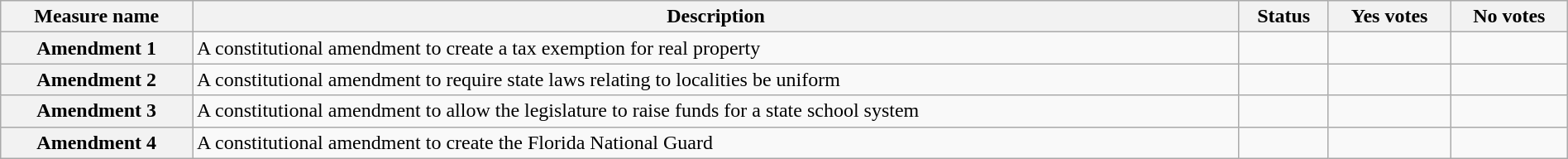<table class="wikitable sortable plainrowheaders" style="width:100%">
<tr>
<th scope="col">Measure name</th>
<th class="unsortable" scope="col">Description</th>
<th scope="col">Status</th>
<th scope="col">Yes votes</th>
<th scope="col">No votes</th>
</tr>
<tr>
<th scope="row">Amendment 1</th>
<td>A constitutional amendment to create a tax exemption for real property</td>
<td></td>
<td></td>
<td></td>
</tr>
<tr>
<th scope="row">Amendment 2</th>
<td>A constitutional amendment to require state laws relating to localities be uniform</td>
<td></td>
<td></td>
<td></td>
</tr>
<tr>
<th scope="row">Amendment 3</th>
<td>A constitutional amendment to allow the legislature to raise funds for a state school system</td>
<td></td>
<td></td>
<td></td>
</tr>
<tr>
<th scope="row">Amendment 4</th>
<td>A constitutional amendment to create the Florida National Guard</td>
<td></td>
<td></td>
<td></td>
</tr>
</table>
